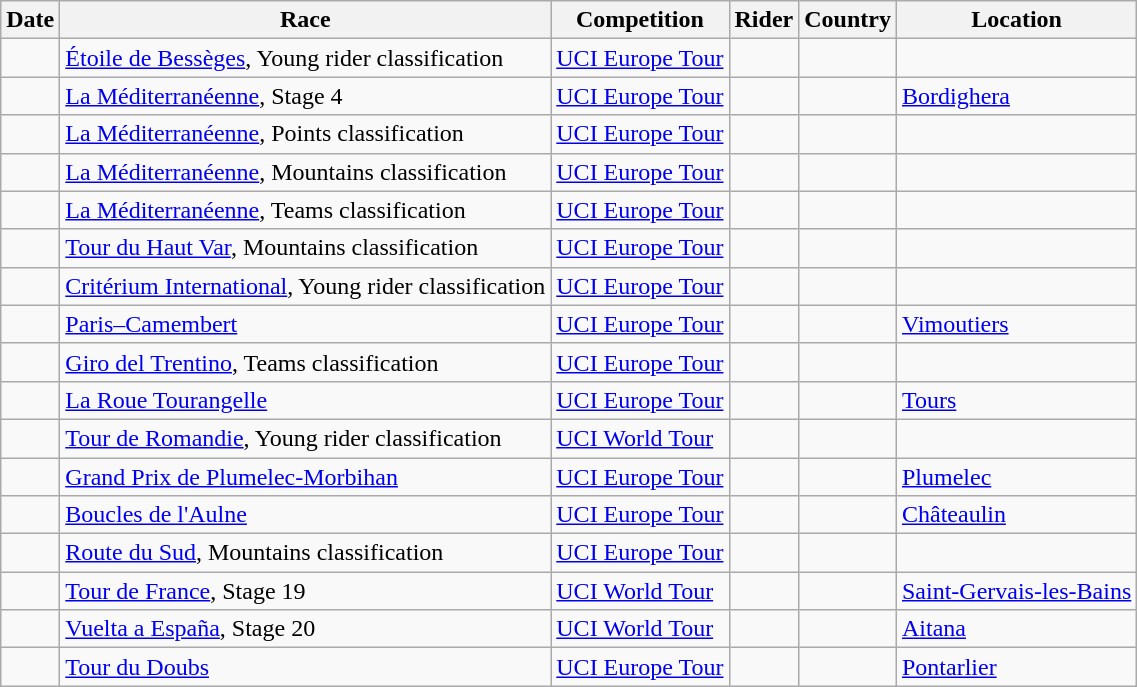<table class="wikitable sortable">
<tr>
<th>Date</th>
<th>Race</th>
<th>Competition</th>
<th>Rider</th>
<th>Country</th>
<th>Location</th>
</tr>
<tr>
<td></td>
<td><a href='#'>Étoile de Bessèges</a>, Young rider classification</td>
<td><a href='#'>UCI Europe Tour</a></td>
<td></td>
<td></td>
<td></td>
</tr>
<tr>
<td></td>
<td><a href='#'>La Méditerranéenne</a>, Stage 4</td>
<td><a href='#'>UCI Europe Tour</a></td>
<td></td>
<td></td>
<td><a href='#'>Bordighera</a></td>
</tr>
<tr>
<td></td>
<td><a href='#'>La Méditerranéenne</a>, Points classification</td>
<td><a href='#'>UCI Europe Tour</a></td>
<td></td>
<td></td>
<td></td>
</tr>
<tr>
<td></td>
<td><a href='#'>La Méditerranéenne</a>, Mountains classification</td>
<td><a href='#'>UCI Europe Tour</a></td>
<td></td>
<td></td>
<td></td>
</tr>
<tr>
<td></td>
<td><a href='#'>La Méditerranéenne</a>, Teams classification</td>
<td><a href='#'>UCI Europe Tour</a></td>
<td align="center"></td>
<td></td>
<td></td>
</tr>
<tr>
<td></td>
<td><a href='#'>Tour du Haut Var</a>, Mountains classification</td>
<td><a href='#'>UCI Europe Tour</a></td>
<td></td>
<td></td>
<td></td>
</tr>
<tr>
<td></td>
<td><a href='#'>Critérium International</a>, Young rider classification</td>
<td><a href='#'>UCI Europe Tour</a></td>
<td></td>
<td></td>
<td></td>
</tr>
<tr>
<td></td>
<td><a href='#'>Paris–Camembert</a></td>
<td><a href='#'>UCI Europe Tour</a></td>
<td></td>
<td></td>
<td><a href='#'>Vimoutiers</a></td>
</tr>
<tr>
<td></td>
<td><a href='#'>Giro del Trentino</a>, Teams classification</td>
<td><a href='#'>UCI Europe Tour</a></td>
<td align="center"></td>
<td></td>
<td></td>
</tr>
<tr>
<td></td>
<td><a href='#'>La Roue Tourangelle</a></td>
<td><a href='#'>UCI Europe Tour</a></td>
<td></td>
<td></td>
<td><a href='#'>Tours</a></td>
</tr>
<tr>
<td></td>
<td><a href='#'>Tour de Romandie</a>, Young rider classification</td>
<td><a href='#'>UCI World Tour</a></td>
<td></td>
<td></td>
<td></td>
</tr>
<tr>
<td></td>
<td><a href='#'>Grand Prix de Plumelec-Morbihan</a></td>
<td><a href='#'>UCI Europe Tour</a></td>
<td></td>
<td></td>
<td><a href='#'>Plumelec</a></td>
</tr>
<tr>
<td></td>
<td><a href='#'>Boucles de l'Aulne</a></td>
<td><a href='#'>UCI Europe Tour</a></td>
<td></td>
<td></td>
<td><a href='#'>Châteaulin</a></td>
</tr>
<tr>
<td></td>
<td><a href='#'>Route du Sud</a>, Mountains classification</td>
<td><a href='#'>UCI Europe Tour</a></td>
<td></td>
<td></td>
<td></td>
</tr>
<tr>
<td></td>
<td><a href='#'>Tour de France</a>, Stage 19</td>
<td><a href='#'>UCI World Tour</a></td>
<td></td>
<td></td>
<td><a href='#'>Saint-Gervais-les-Bains</a></td>
</tr>
<tr>
<td></td>
<td><a href='#'>Vuelta a España</a>, Stage 20</td>
<td><a href='#'>UCI World Tour</a></td>
<td></td>
<td></td>
<td><a href='#'>Aitana</a></td>
</tr>
<tr>
<td></td>
<td><a href='#'>Tour du Doubs</a></td>
<td><a href='#'>UCI Europe Tour</a></td>
<td></td>
<td></td>
<td><a href='#'>Pontarlier</a></td>
</tr>
</table>
